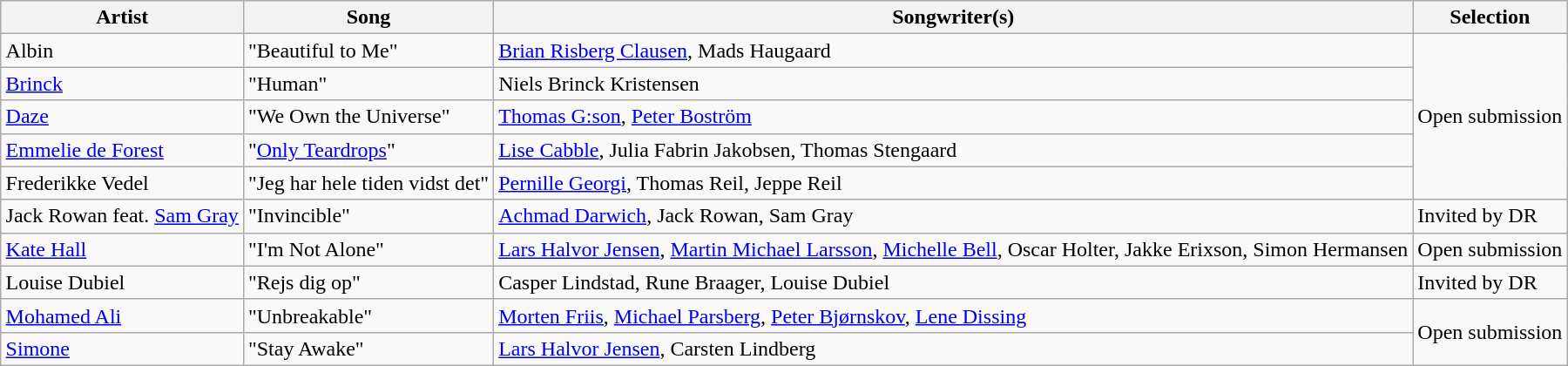<table class="sortable wikitable" style="margin: 1em auto 1em auto; text-align:left">
<tr>
<th>Artist</th>
<th>Song</th>
<th>Songwriter(s)</th>
<th>Selection</th>
</tr>
<tr>
<td>Albin</td>
<td>"Beautiful to Me"</td>
<td><a href='#'>Brian Risberg Clausen</a>, Mads Haugaard</td>
<td rowspan="5">Open submission</td>
</tr>
<tr>
<td><a href='#'>Brinck</a></td>
<td>"Human"</td>
<td>Niels Brinck Kristensen</td>
</tr>
<tr>
<td><a href='#'>Daze</a></td>
<td>"We Own the Universe"</td>
<td><a href='#'>Thomas G:son</a>, <a href='#'>Peter Boström</a></td>
</tr>
<tr>
<td><a href='#'>Emmelie de Forest</a></td>
<td>"<a href='#'>Only Teardrops</a>"</td>
<td><a href='#'>Lise Cabble</a>, Julia Fabrin Jakobsen, Thomas Stengaard</td>
</tr>
<tr>
<td>Frederikke Vedel</td>
<td>"Jeg har hele tiden vidst det"</td>
<td><a href='#'>Pernille Georgi</a>, Thomas Reil, Jeppe Reil</td>
</tr>
<tr>
<td>Jack Rowan feat. <a href='#'>Sam Gray</a></td>
<td>"Invincible"</td>
<td><a href='#'>Achmad Darwich</a>, Jack Rowan, Sam Gray</td>
<td>Invited by DR</td>
</tr>
<tr>
<td><a href='#'>Kate Hall</a></td>
<td>"I'm Not Alone"</td>
<td><a href='#'>Lars Halvor Jensen</a>, <a href='#'>Martin Michael Larsson</a>, <a href='#'>Michelle Bell</a>, Oscar Holter, Jakke Erixson, Simon Hermansen</td>
<td>Open submission</td>
</tr>
<tr>
<td>Louise Dubiel</td>
<td>"Rejs dig op"</td>
<td>Casper Lindstad, Rune Braager, Louise Dubiel</td>
<td>Invited by DR</td>
</tr>
<tr>
<td><a href='#'>Mohamed Ali</a></td>
<td>"Unbreakable"</td>
<td><a href='#'>Morten Friis</a>, <a href='#'>Michael Parsberg</a>, <a href='#'>Peter Bjørnskov</a>, <a href='#'>Lene Dissing</a></td>
<td rowspan="2">Open submission</td>
</tr>
<tr>
<td><a href='#'>Simone</a></td>
<td>"Stay Awake"</td>
<td><a href='#'>Lars Halvor Jensen</a>, Carsten Lindberg</td>
</tr>
</table>
